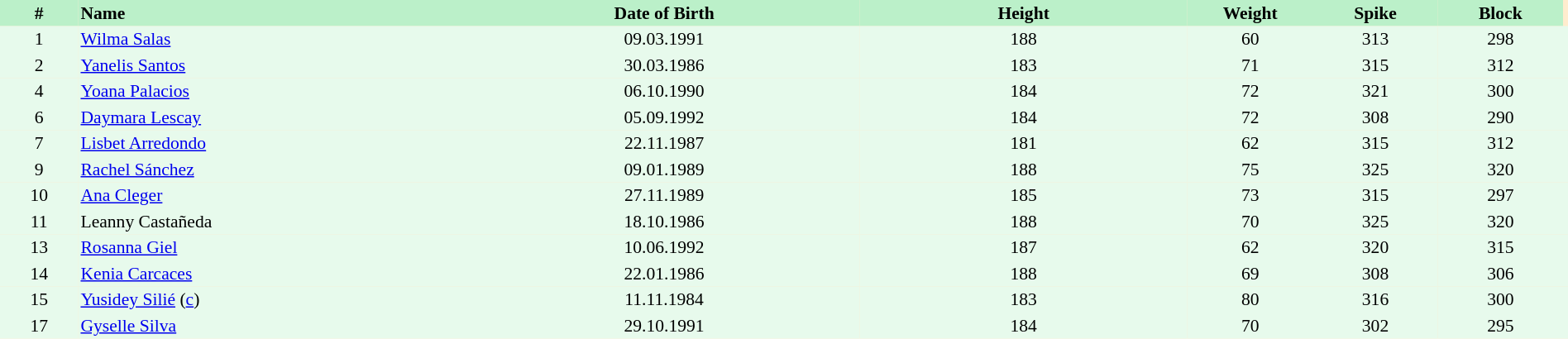<table border=0 cellpadding=2 cellspacing=0  |- bgcolor=#FFECCE style="text-align:center; font-size:90%;" width=100%>
<tr bgcolor=#BBF0C9>
<th width=5%>#</th>
<th width=25% align=left>Name</th>
<th width=25%>Date of Birth</th>
<th width=21%>Height</th>
<th width=8%>Weight</th>
<th width=8%>Spike</th>
<th width=8%>Block</th>
</tr>
<tr bgcolor=#E7FAEC>
<td>1</td>
<td align=left><a href='#'>Wilma Salas</a></td>
<td>09.03.1991</td>
<td>188</td>
<td>60</td>
<td>313</td>
<td>298</td>
<td></td>
</tr>
<tr bgcolor=#E7FAEC>
<td>2</td>
<td align=left><a href='#'>Yanelis Santos</a></td>
<td>30.03.1986</td>
<td>183</td>
<td>71</td>
<td>315</td>
<td>312</td>
<td></td>
</tr>
<tr bgcolor=#E7FAEC>
<td>4</td>
<td align=left><a href='#'>Yoana Palacios</a></td>
<td>06.10.1990</td>
<td>184</td>
<td>72</td>
<td>321</td>
<td>300</td>
<td></td>
</tr>
<tr bgcolor=#E7FAEC>
<td>6</td>
<td align=left><a href='#'>Daymara Lescay</a></td>
<td>05.09.1992</td>
<td>184</td>
<td>72</td>
<td>308</td>
<td>290</td>
<td></td>
</tr>
<tr bgcolor=#E7FAEC>
<td>7</td>
<td align=left><a href='#'>Lisbet Arredondo</a></td>
<td>22.11.1987</td>
<td>181</td>
<td>62</td>
<td>315</td>
<td>312</td>
<td></td>
</tr>
<tr bgcolor=#E7FAEC>
<td>9</td>
<td align=left><a href='#'>Rachel Sánchez</a></td>
<td>09.01.1989</td>
<td>188</td>
<td>75</td>
<td>325</td>
<td>320</td>
<td></td>
</tr>
<tr bgcolor=#E7FAEC>
<td>10</td>
<td align=left><a href='#'>Ana Cleger</a></td>
<td>27.11.1989</td>
<td>185</td>
<td>73</td>
<td>315</td>
<td>297</td>
<td></td>
</tr>
<tr bgcolor=#E7FAEC>
<td>11</td>
<td align=left>Leanny Castañeda</td>
<td>18.10.1986</td>
<td>188</td>
<td>70</td>
<td>325</td>
<td>320</td>
<td></td>
</tr>
<tr bgcolor=#E7FAEC>
<td>13</td>
<td align=left><a href='#'>Rosanna Giel</a></td>
<td>10.06.1992</td>
<td>187</td>
<td>62</td>
<td>320</td>
<td>315</td>
<td></td>
</tr>
<tr bgcolor=#E7FAEC>
<td>14</td>
<td align=left><a href='#'>Kenia Carcaces</a></td>
<td>22.01.1986</td>
<td>188</td>
<td>69</td>
<td>308</td>
<td>306</td>
<td></td>
</tr>
<tr bgcolor=#E7FAEC>
<td>15</td>
<td align=left><a href='#'>Yusidey Silié</a> (<a href='#'>c</a>)</td>
<td>11.11.1984</td>
<td>183</td>
<td>80</td>
<td>316</td>
<td>300</td>
<td></td>
</tr>
<tr bgcolor=#E7FAEC>
<td>17</td>
<td align=left><a href='#'>Gyselle Silva</a></td>
<td>29.10.1991</td>
<td>184</td>
<td>70</td>
<td>302</td>
<td>295</td>
<td></td>
</tr>
</table>
